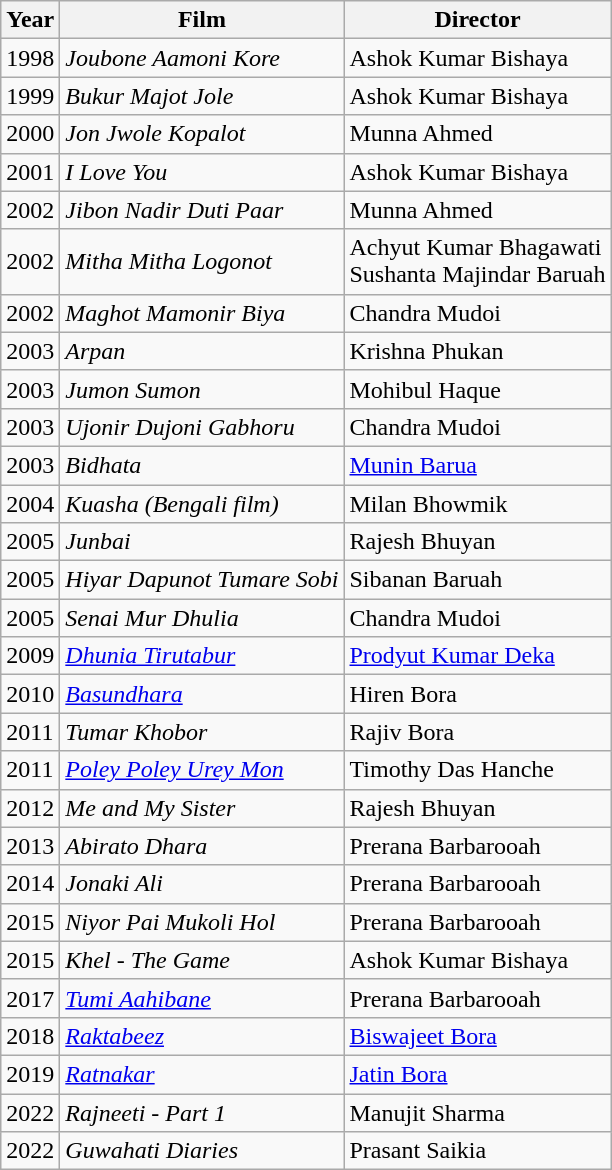<table class="wikitable sortable">
<tr>
<th>Year</th>
<th>Film</th>
<th>Director</th>
</tr>
<tr>
<td>1998</td>
<td><em>Joubone Aamoni Kore</em></td>
<td>Ashok Kumar Bishaya</td>
</tr>
<tr>
<td>1999</td>
<td><em>Bukur Majot Jole</em></td>
<td>Ashok Kumar Bishaya</td>
</tr>
<tr>
<td>2000</td>
<td><em>Jon Jwole Kopalot</em></td>
<td>Munna Ahmed</td>
</tr>
<tr>
<td>2001</td>
<td><em>I Love You</em></td>
<td>Ashok Kumar Bishaya</td>
</tr>
<tr>
<td>2002</td>
<td><em>Jibon Nadir Duti Paar</em></td>
<td>Munna Ahmed</td>
</tr>
<tr>
<td>2002</td>
<td><em>Mitha Mitha Logonot</em></td>
<td>Achyut Kumar Bhagawati<br>Sushanta Majindar Baruah</td>
</tr>
<tr>
<td>2002</td>
<td><em>Maghot Mamonir Biya</em></td>
<td>Chandra Mudoi</td>
</tr>
<tr>
<td>2003</td>
<td><em>Arpan</em></td>
<td>Krishna Phukan</td>
</tr>
<tr>
<td>2003</td>
<td><em>Jumon Sumon</em></td>
<td>Mohibul Haque</td>
</tr>
<tr>
<td>2003</td>
<td><em>Ujonir Dujoni Gabhoru</em></td>
<td>Chandra Mudoi</td>
</tr>
<tr>
<td>2003</td>
<td><em>Bidhata</em></td>
<td><a href='#'>Munin Barua</a></td>
</tr>
<tr>
<td>2004</td>
<td><em>Kuasha (Bengali film)</em></td>
<td>Milan Bhowmik</td>
</tr>
<tr>
<td>2005</td>
<td><em>Junbai</em></td>
<td>Rajesh Bhuyan</td>
</tr>
<tr>
<td>2005</td>
<td><em>Hiyar Dapunot Tumare Sobi</em></td>
<td>Sibanan Baruah</td>
</tr>
<tr>
<td>2005</td>
<td><em>Senai Mur Dhulia</em></td>
<td>Chandra Mudoi</td>
</tr>
<tr>
<td>2009</td>
<td><em><a href='#'>Dhunia Tirutabur</a></em></td>
<td><a href='#'>Prodyut Kumar Deka</a></td>
</tr>
<tr>
<td>2010</td>
<td><em><a href='#'>Basundhara</a></em></td>
<td>Hiren Bora</td>
</tr>
<tr>
<td>2011</td>
<td><em>Tumar Khobor</em></td>
<td>Rajiv Bora</td>
</tr>
<tr>
<td>2011</td>
<td><em><a href='#'>Poley Poley Urey Mon</a></em></td>
<td>Timothy Das Hanche</td>
</tr>
<tr>
<td>2012</td>
<td><em>Me and My Sister</em></td>
<td>Rajesh Bhuyan</td>
</tr>
<tr>
<td>2013</td>
<td><em>Abirato Dhara</em></td>
<td>Prerana Barbarooah</td>
</tr>
<tr>
<td>2014</td>
<td><em>Jonaki Ali</em></td>
<td>Prerana Barbarooah</td>
</tr>
<tr>
<td>2015</td>
<td><em>Niyor Pai Mukoli Hol</em></td>
<td>Prerana Barbarooah</td>
</tr>
<tr>
<td>2015</td>
<td><em>Khel - The Game</em></td>
<td>Ashok Kumar Bishaya</td>
</tr>
<tr>
<td>2017</td>
<td><em><a href='#'>Tumi Aahibane</a></em></td>
<td>Prerana Barbarooah</td>
</tr>
<tr>
<td>2018</td>
<td><em><a href='#'>Raktabeez</a></em></td>
<td><a href='#'>Biswajeet Bora</a></td>
</tr>
<tr>
<td>2019</td>
<td><em><a href='#'>Ratnakar</a></em></td>
<td><a href='#'>Jatin Bora</a></td>
</tr>
<tr>
<td>2022</td>
<td><em>Rajneeti - Part 1</em></td>
<td>Manujit Sharma</td>
</tr>
<tr>
<td>2022</td>
<td><em>Guwahati Diaries</em></td>
<td>Prasant Saikia</td>
</tr>
</table>
